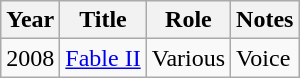<table class="wikitable sortable">
<tr>
<th>Year</th>
<th>Title</th>
<th>Role</th>
<th class="unsortable">Notes</th>
</tr>
<tr>
<td>2008</td>
<td><a href='#'>Fable II</a></td>
<td>Various</td>
<td>Voice</td>
</tr>
</table>
